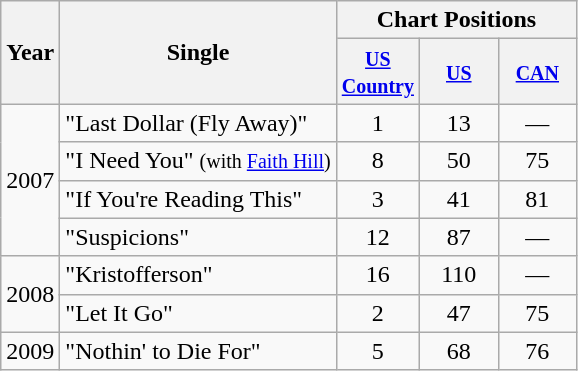<table class="wikitable">
<tr>
<th rowspan="2">Year</th>
<th rowspan="2">Single</th>
<th colspan="3">Chart Positions</th>
</tr>
<tr>
<th style="width:45px;"><small><a href='#'>US Country</a></small></th>
<th style="width:45px;"><small><a href='#'>US</a></small></th>
<th style="width:45px;"><small><a href='#'>CAN</a></small></th>
</tr>
<tr>
<td rowspan="4">2007</td>
<td>"Last Dollar (Fly Away)"</td>
<td style="text-align:center;">1</td>
<td style="text-align:center;">13</td>
<td style="text-align:center;">—</td>
</tr>
<tr>
<td>"I Need You" <small>(with <a href='#'>Faith Hill</a>)</small></td>
<td style="text-align:center;">8</td>
<td style="text-align:center;">50</td>
<td style="text-align:center;">75</td>
</tr>
<tr>
<td>"If You're Reading This"</td>
<td style="text-align:center;">3</td>
<td style="text-align:center;">41</td>
<td style="text-align:center;">81</td>
</tr>
<tr>
<td>"Suspicions"</td>
<td style="text-align:center;">12</td>
<td style="text-align:center;">87</td>
<td style="text-align:center;">—</td>
</tr>
<tr>
<td rowspan="2">2008</td>
<td>"Kristofferson"</td>
<td style="text-align:center;">16</td>
<td style="text-align:center;">110</td>
<td style="text-align:center;">—</td>
</tr>
<tr>
<td>"Let It Go"</td>
<td style="text-align:center;">2</td>
<td style="text-align:center;">47</td>
<td style="text-align:center;">75</td>
</tr>
<tr>
<td>2009</td>
<td>"Nothin' to Die For"</td>
<td style="text-align:center;">5</td>
<td style="text-align:center;">68</td>
<td style="text-align:center;">76</td>
</tr>
</table>
